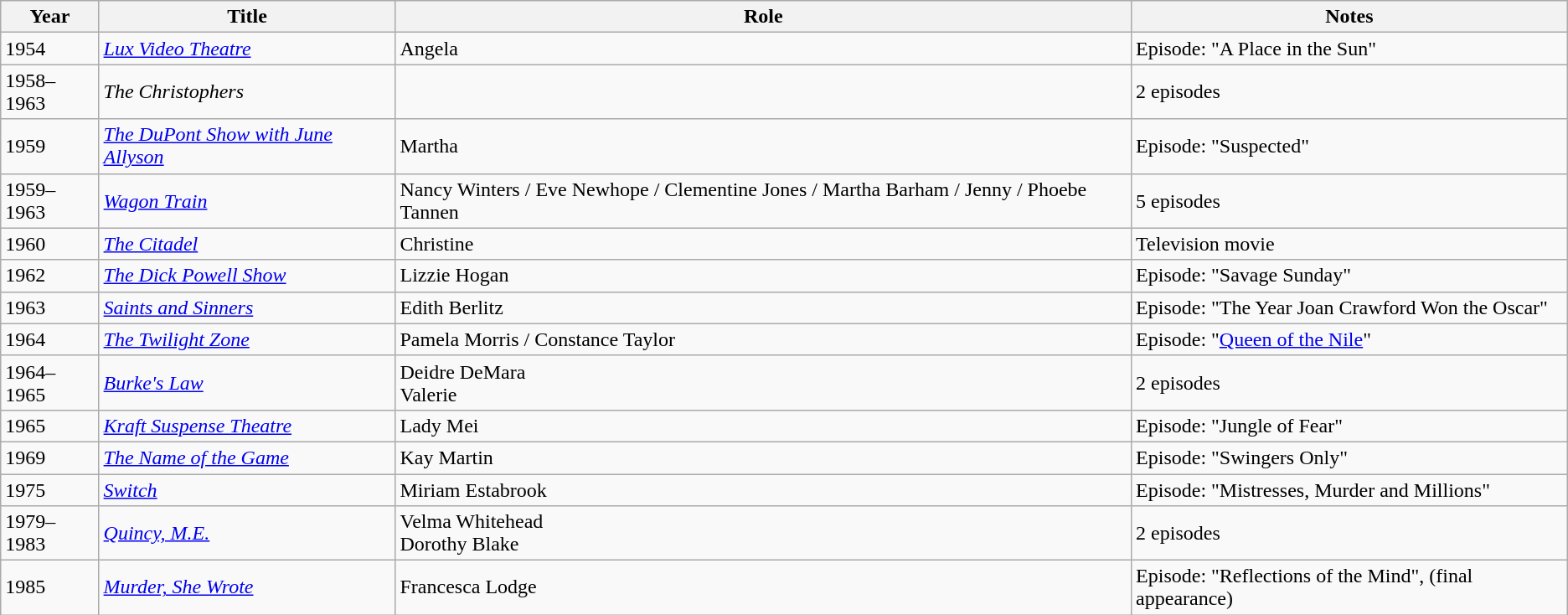<table class="wikitable">
<tr>
<th>Year</th>
<th>Title</th>
<th>Role</th>
<th>Notes</th>
</tr>
<tr>
<td>1954</td>
<td><em><a href='#'>Lux Video Theatre</a></em></td>
<td>Angela</td>
<td>Episode: "A Place in the Sun"</td>
</tr>
<tr>
<td>1958–1963</td>
<td><em>The Christophers</em></td>
<td></td>
<td>2 episodes</td>
</tr>
<tr>
<td>1959</td>
<td><em><a href='#'>The DuPont Show with June Allyson</a></em></td>
<td>Martha</td>
<td>Episode: "Suspected"</td>
</tr>
<tr>
<td>1959–1963</td>
<td><em><a href='#'>Wagon Train</a></em></td>
<td>Nancy Winters / Eve Newhope / Clementine Jones / Martha Barham / Jenny / Phoebe Tannen</td>
<td>5 episodes</td>
</tr>
<tr>
<td>1960</td>
<td><em><a href='#'>The Citadel</a></em></td>
<td>Christine</td>
<td>Television movie</td>
</tr>
<tr>
<td>1962</td>
<td><em><a href='#'>The Dick Powell Show</a></em></td>
<td>Lizzie Hogan</td>
<td>Episode: "Savage Sunday"</td>
</tr>
<tr>
<td>1963</td>
<td><em><a href='#'>Saints and Sinners</a></em></td>
<td>Edith Berlitz</td>
<td>Episode: "The Year Joan Crawford Won the Oscar"</td>
</tr>
<tr>
<td>1964</td>
<td><em><a href='#'>The Twilight Zone</a></em></td>
<td>Pamela Morris / Constance Taylor</td>
<td>Episode: "<a href='#'>Queen of the Nile</a>"</td>
</tr>
<tr>
<td>1964–1965</td>
<td><em><a href='#'>Burke's Law</a></em></td>
<td>Deidre DeMara<br>Valerie</td>
<td>2 episodes</td>
</tr>
<tr>
<td>1965</td>
<td><em><a href='#'>Kraft Suspense Theatre</a></em></td>
<td>Lady Mei</td>
<td>Episode: "Jungle of Fear"</td>
</tr>
<tr>
<td>1969</td>
<td><em><a href='#'>The Name of the Game</a></em></td>
<td>Kay Martin</td>
<td>Episode: "Swingers Only"</td>
</tr>
<tr>
<td>1975</td>
<td><em><a href='#'>Switch</a></em></td>
<td>Miriam Estabrook</td>
<td>Episode: "Mistresses, Murder and Millions"</td>
</tr>
<tr>
<td>1979–1983</td>
<td><em><a href='#'>Quincy, M.E.</a></em></td>
<td>Velma Whitehead<br>Dorothy Blake</td>
<td>2 episodes</td>
</tr>
<tr>
<td>1985</td>
<td><em><a href='#'>Murder, She Wrote</a></em></td>
<td>Francesca Lodge</td>
<td>Episode: "Reflections of the Mind", (final appearance)</td>
</tr>
</table>
